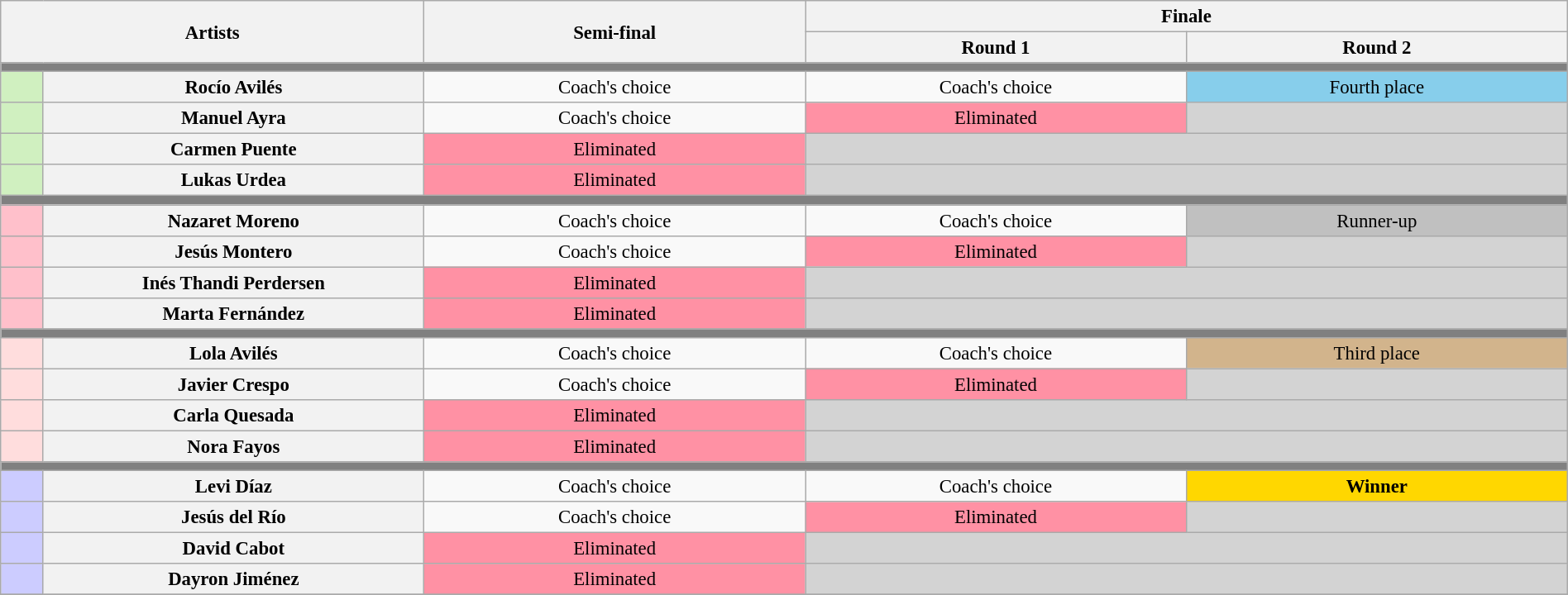<table class="wikitable" style="text-align:center; font-size:95%; width:100%">
<tr>
<th rowspan="2" colspan="2" style="width:20%">Artists</th>
<th rowspan="2" style="width:18%">Semi-final</th>
<th colspan="2" style="width:36%">Finale</th>
</tr>
<tr>
<th style="width:18%">Round 1</th>
<th style="width:18%">Round 2</th>
</tr>
<tr>
<th colspan="6" style="background:gray"></th>
</tr>
<tr>
<td style="background:#d0f0c0; width:2%"></td>
<th style="width:18%">Rocío Avilés</th>
<td>Coach's choice</td>
<td>Coach's choice</td>
<td style="background:skyblue">Fourth place</td>
</tr>
<tr>
<td style="background:#d0f0c0"></td>
<th>Manuel Ayra</th>
<td>Coach's choice</td>
<td style="background:#FF91A4">Eliminated</td>
<td style="background:lightgrey"></td>
</tr>
<tr>
<td style="background:#d0f0c0"></td>
<th>Carmen Puente</th>
<td style="background:#FF91A4">Eliminated</td>
<td colspan="2" style="background:lightgrey"></td>
</tr>
<tr>
<td style="background:#d0f0c0"></td>
<th>Lukas Urdea</th>
<td style="background:#FF91A4">Eliminated</td>
<td colspan="2" style="background:lightgrey"></td>
</tr>
<tr>
<td colspan="10" bgcolor="gray"></td>
</tr>
<tr>
<td style="background:pink"></td>
<th>Nazaret Moreno</th>
<td>Coach's choice</td>
<td>Coach's choice</td>
<td style="background:silver">Runner-up</td>
</tr>
<tr>
<td style="background:pink"></td>
<th>Jesús Montero</th>
<td>Coach's choice</td>
<td style="background:#FF91A4">Eliminated</td>
<td style="background:lightgrey"></td>
</tr>
<tr>
<td style="background:pink"></td>
<th>Inés Thandi Perdersen</th>
<td style="background:#FF91A4">Eliminated</td>
<td colspan="2" style="background:lightgrey"></td>
</tr>
<tr>
<td style="background:pink"></td>
<th>Marta Fernández</th>
<td style="background:#FF91A4">Eliminated</td>
<td colspan="2" style="background:lightgrey"></td>
</tr>
<tr>
<td colspan="10" bgcolor="gray"></td>
</tr>
<tr>
<td style="background:#ffdddd"></td>
<th>Lola Avilés</th>
<td>Coach's choice</td>
<td>Coach's choice</td>
<td style="background:tan">Third place</td>
</tr>
<tr>
<td style="background:#ffdddd"></td>
<th>Javier Crespo</th>
<td>Coach's choice</td>
<td style="background:#FF91A4">Eliminated</td>
<td style="background:lightgrey"></td>
</tr>
<tr>
<td style="background:#ffdddd"></td>
<th>Carla Quesada</th>
<td style="background:#FF91A4">Eliminated</td>
<td colspan="2" style="background:lightgrey"></td>
</tr>
<tr>
<td style="background:#ffdddd"></td>
<th>Nora Fayos</th>
<td style="background:#FF91A4">Eliminated</td>
<td colspan="2" style="background:lightgrey"></td>
</tr>
<tr>
<td colspan="10" bgcolor="gray"></td>
</tr>
<tr>
<td style="background:#ccccff"></td>
<th>Levi Díaz</th>
<td>Coach's choice</td>
<td>Coach's choice</td>
<td style="background:gold"><strong>Winner</strong></td>
</tr>
<tr>
<td style="background:#ccccff"></td>
<th>Jesús del Río</th>
<td>Coach's choice</td>
<td style="background:#FF91A4">Eliminated</td>
<td style="background:lightgrey"></td>
</tr>
<tr>
<td style="background:#ccccff"></td>
<th>David Cabot</th>
<td style="background:#FF91A4">Eliminated</td>
<td colspan="2" style="background:lightgrey"></td>
</tr>
<tr>
<td style="background:#ccccff"></td>
<th>Dayron Jiménez</th>
<td style="background:#FF91A4">Eliminated</td>
<td colspan="2" style="background:lightgrey"></td>
</tr>
<tr>
</tr>
</table>
